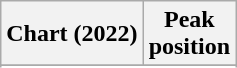<table class="wikitable sortable plainrowheaders" style="text-align:center">
<tr>
<th scope="col">Chart (2022)</th>
<th scope="col">Peak<br>position</th>
</tr>
<tr>
</tr>
<tr>
</tr>
<tr>
</tr>
<tr>
</tr>
</table>
